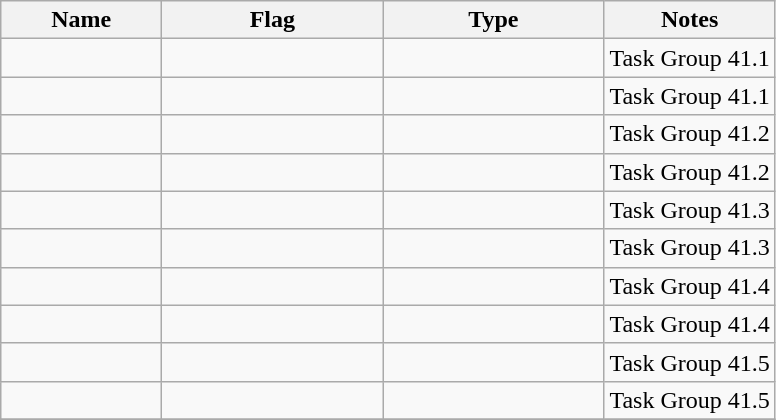<table class="wikitable sortable">
<tr>
<th scope="col" width="100px">Name</th>
<th scope="col" width="140px">Flag</th>
<th width="140px">Type</th>
<th>Notes</th>
</tr>
<tr>
<td align="left"></td>
<td align="left"></td>
<td align="left"></td>
<td align="left">Task Group 41.1</td>
</tr>
<tr>
<td align="left"></td>
<td align="left"></td>
<td align="left"></td>
<td align="left">Task Group 41.1</td>
</tr>
<tr>
<td align="left"></td>
<td align="left"></td>
<td align="left"></td>
<td align="left">Task Group 41.2</td>
</tr>
<tr>
<td align="left"></td>
<td align="left"></td>
<td align="left"></td>
<td align="left">Task Group 41.2</td>
</tr>
<tr>
<td align="left"></td>
<td align="left"></td>
<td align="left"></td>
<td align="left">Task Group 41.3</td>
</tr>
<tr>
<td align="left"></td>
<td align="left"></td>
<td align="left"></td>
<td align="left">Task Group 41.3</td>
</tr>
<tr>
<td align="left"></td>
<td align="left"></td>
<td align="left"></td>
<td align="left">Task Group 41.4</td>
</tr>
<tr>
<td align="left"></td>
<td align="left"></td>
<td align="left"></td>
<td align="left">Task Group 41.4</td>
</tr>
<tr>
<td align="left"></td>
<td align="left"></td>
<td align="left"></td>
<td align="left">Task Group 41.5</td>
</tr>
<tr>
<td align="left"></td>
<td align="left"></td>
<td align="left"></td>
<td align="left">Task Group 41.5</td>
</tr>
<tr>
</tr>
</table>
